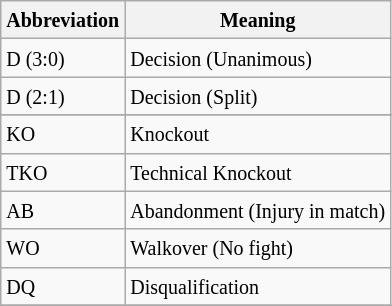<table class="wikitable">
<tr>
<th><small>Abbreviation</small></th>
<th><small>Meaning</small></th>
</tr>
<tr>
<td><small>D (3:0)</small></td>
<td><small>Decision (Unanimous)</small></td>
</tr>
<tr>
<td><small>D (2:1)</small></td>
<td><small>Decision (Split)</small></td>
</tr>
<tr>
</tr>
<tr>
<td><small>KO</small></td>
<td><small>Knockout</small></td>
</tr>
<tr>
<td><small>TKO</small></td>
<td><small>Technical Knockout</small></td>
</tr>
<tr>
<td><small>AB</small></td>
<td><small>Abandonment (Injury in match)</small></td>
</tr>
<tr>
<td><small>WO</small></td>
<td><small>Walkover (No fight)</small></td>
</tr>
<tr>
<td><small>DQ</small></td>
<td><small>Disqualification</small></td>
</tr>
<tr>
</tr>
</table>
